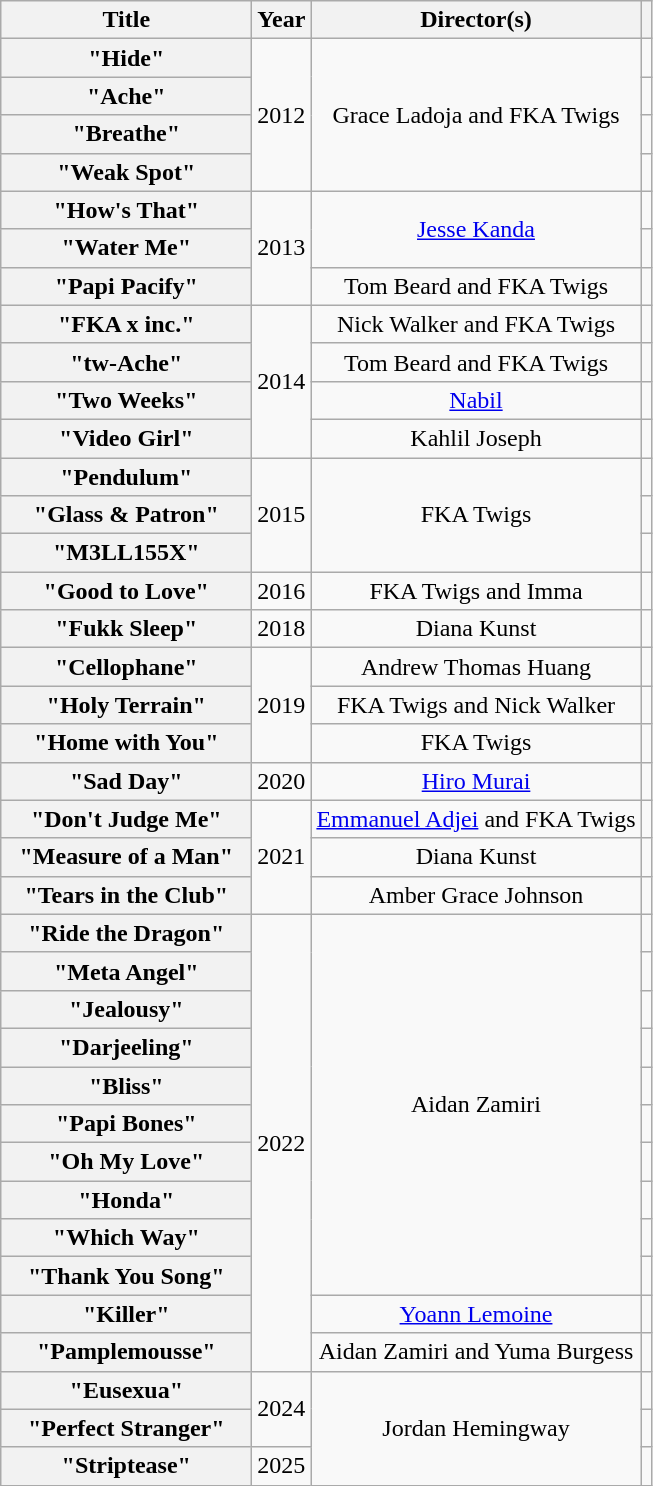<table class="wikitable plainrowheaders" style="text-align:center;">
<tr>
<th scope="col" style="width:10em;">Title</th>
<th scope="col">Year</th>
<th scope="col">Director(s)</th>
<th scope="col"></th>
</tr>
<tr>
<th scope="row">"Hide"</th>
<td rowspan="4">2012</td>
<td rowspan="4">Grace Ladoja and FKA Twigs</td>
<td></td>
</tr>
<tr>
<th scope="row">"Ache"</th>
<td></td>
</tr>
<tr>
<th scope="row">"Breathe"</th>
<td></td>
</tr>
<tr>
<th scope="row">"Weak Spot"</th>
<td></td>
</tr>
<tr>
<th scope="row">"How's That"</th>
<td rowspan="3">2013</td>
<td rowspan="2"><a href='#'>Jesse Kanda</a></td>
<td></td>
</tr>
<tr>
<th scope="row">"Water Me"</th>
<td></td>
</tr>
<tr>
<th scope="row">"Papi Pacify"</th>
<td>Tom Beard and FKA Twigs</td>
<td></td>
</tr>
<tr>
<th scope="row">"FKA x inc."<br></th>
<td rowspan="4">2014</td>
<td>Nick Walker and FKA Twigs</td>
<td></td>
</tr>
<tr>
<th scope="row">"tw-Ache"</th>
<td>Tom Beard and FKA Twigs</td>
<td></td>
</tr>
<tr>
<th scope="row">"Two Weeks"</th>
<td><a href='#'>Nabil</a></td>
<td></td>
</tr>
<tr>
<th scope="row">"Video Girl"</th>
<td>Kahlil Joseph</td>
<td></td>
</tr>
<tr>
<th scope="row">"Pendulum"</th>
<td rowspan="3">2015</td>
<td rowspan="3">FKA Twigs</td>
<td></td>
</tr>
<tr>
<th scope="row">"Glass & Patron"</th>
<td></td>
</tr>
<tr>
<th scope="row">"M3LL155X"</th>
<td></td>
</tr>
<tr>
<th scope="row">"Good to Love"</th>
<td>2016</td>
<td>FKA Twigs and Imma</td>
<td></td>
</tr>
<tr>
<th scope="row">"Fukk Sleep"<br></th>
<td>2018</td>
<td>Diana Kunst</td>
<td></td>
</tr>
<tr>
<th scope="row">"Cellophane"</th>
<td rowspan="3">2019</td>
<td>Andrew Thomas Huang</td>
<td></td>
</tr>
<tr>
<th scope="row">"Holy Terrain"<br></th>
<td>FKA Twigs and Nick Walker</td>
<td></td>
</tr>
<tr>
<th scope="row">"Home with You"</th>
<td>FKA Twigs</td>
<td></td>
</tr>
<tr>
<th scope="row">"Sad Day"</th>
<td>2020</td>
<td><a href='#'>Hiro Murai</a></td>
<td></td>
</tr>
<tr>
<th scope="row">"Don't Judge Me"<br></th>
<td rowspan="3">2021</td>
<td><a href='#'>Emmanuel Adjei</a> and FKA Twigs</td>
<td></td>
</tr>
<tr>
<th scope="row">"Measure of a Man"<br></th>
<td>Diana Kunst</td>
<td></td>
</tr>
<tr>
<th scope="row">"Tears in the Club"<br></th>
<td>Amber Grace Johnson</td>
<td></td>
</tr>
<tr>
<th scope="row">"Ride the Dragon"</th>
<td rowspan="12">2022</td>
<td rowspan="10">Aidan Zamiri</td>
<td></td>
</tr>
<tr>
<th scope="row">"Meta Angel"</th>
<td></td>
</tr>
<tr>
<th scope="row">"Jealousy"<br></th>
<td></td>
</tr>
<tr>
<th scope="row">"Darjeeling"<br></th>
<td></td>
</tr>
<tr>
<th scope="row">"Bliss"<br></th>
<td></td>
</tr>
<tr>
<th scope="row">"Papi Bones"<br></th>
<td></td>
</tr>
<tr>
<th scope="row">"Oh My Love"</th>
<td></td>
</tr>
<tr>
<th scope="row">"Honda"<br></th>
<td></td>
</tr>
<tr>
<th scope="row">"Which Way"<br></th>
<td></td>
</tr>
<tr>
<th scope="row">"Thank You Song"</th>
<td></td>
</tr>
<tr>
<th scope="row">"Killer"</th>
<td rowspan="1"><a href='#'>Yoann Lemoine</a></td>
<td></td>
</tr>
<tr>
<th scope="row">"Pamplemousse"</th>
<td rowspan="1">Aidan Zamiri and Yuma Burgess</td>
<td></td>
</tr>
<tr>
<th scope="row">"Eusexua"</th>
<td rowspan="2">2024</td>
<td rowspan="3">Jordan Hemingway</td>
<td></td>
</tr>
<tr>
<th scope="row">"Perfect Stranger"</th>
<td></td>
</tr>
<tr>
<th scope="row">"Striptease"</th>
<td>2025</td>
<td></td>
</tr>
</table>
